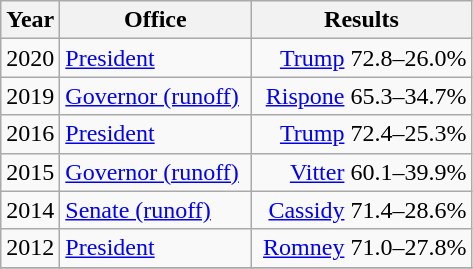<table class=wikitable>
<tr>
<th width="30">Year</th>
<th width="120">Office</th>
<th width="140">Results</th>
</tr>
<tr>
<td>2020</td>
<td><a href='#'>President</a></td>
<td align="right" ><a href='#'>Trump</a> 72.8–26.0%</td>
</tr>
<tr>
<td>2019</td>
<td><a href='#'>Governor (runoff)</a></td>
<td align="right" ><a href='#'>Rispone</a> 65.3–34.7%</td>
</tr>
<tr>
<td>2016</td>
<td><a href='#'>President</a></td>
<td align="right" ><a href='#'>Trump</a> 72.4–25.3%</td>
</tr>
<tr>
<td>2015</td>
<td><a href='#'>Governor (runoff)</a></td>
<td align="right" ><a href='#'>Vitter</a> 60.1–39.9%</td>
</tr>
<tr>
<td>2014</td>
<td><a href='#'>Senate (runoff)</a></td>
<td align="right" ><a href='#'>Cassidy</a> 71.4–28.6%</td>
</tr>
<tr>
<td>2012</td>
<td><a href='#'>President</a></td>
<td align="right" ><a href='#'>Romney</a> 71.0–27.8%</td>
</tr>
<tr>
</tr>
</table>
